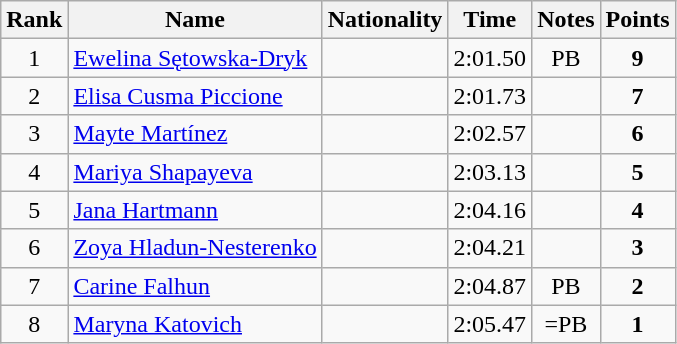<table class="wikitable sortable" style="text-align:center">
<tr>
<th>Rank</th>
<th>Name</th>
<th>Nationality</th>
<th>Time</th>
<th>Notes</th>
<th>Points</th>
</tr>
<tr>
<td>1</td>
<td align=left><a href='#'>Ewelina Sętowska-Dryk</a></td>
<td align=left></td>
<td>2:01.50</td>
<td>PB</td>
<td><strong>9</strong></td>
</tr>
<tr>
<td>2</td>
<td align=left><a href='#'>Elisa Cusma Piccione</a></td>
<td align=left></td>
<td>2:01.73</td>
<td></td>
<td><strong>7</strong></td>
</tr>
<tr>
<td>3</td>
<td align=left><a href='#'>Mayte Martínez</a></td>
<td align=left></td>
<td>2:02.57</td>
<td></td>
<td><strong>6</strong></td>
</tr>
<tr>
<td>4</td>
<td align=left><a href='#'>Mariya Shapayeva</a></td>
<td align=left></td>
<td>2:03.13</td>
<td></td>
<td><strong>5</strong></td>
</tr>
<tr>
<td>5</td>
<td align=left><a href='#'>Jana Hartmann</a></td>
<td align=left></td>
<td>2:04.16</td>
<td></td>
<td><strong>4</strong></td>
</tr>
<tr>
<td>6</td>
<td align=left><a href='#'>Zoya Hladun-Nesterenko</a></td>
<td align=left></td>
<td>2:04.21</td>
<td></td>
<td><strong>3</strong></td>
</tr>
<tr>
<td>7</td>
<td align=left><a href='#'>Carine Falhun</a></td>
<td align=left></td>
<td>2:04.87</td>
<td>PB</td>
<td><strong>2</strong></td>
</tr>
<tr>
<td>8</td>
<td align=left><a href='#'>Maryna Katovich</a></td>
<td align=left></td>
<td>2:05.47</td>
<td>=PB</td>
<td><strong>1</strong></td>
</tr>
</table>
